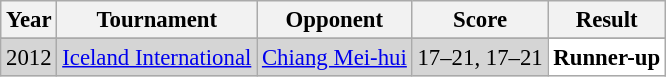<table class="sortable wikitable" style="font-size: 95%;">
<tr>
<th>Year</th>
<th>Tournament</th>
<th>Opponent</th>
<th>Score</th>
<th>Result</th>
</tr>
<tr>
</tr>
<tr style="background:#D5D5D5">
<td align="center">2012</td>
<td align="left"><a href='#'>Iceland International</a></td>
<td align="left"> <a href='#'>Chiang Mei-hui</a></td>
<td align="left">17–21, 17–21</td>
<td style="text-align:left; background:white"> <strong>Runner-up</strong></td>
</tr>
</table>
